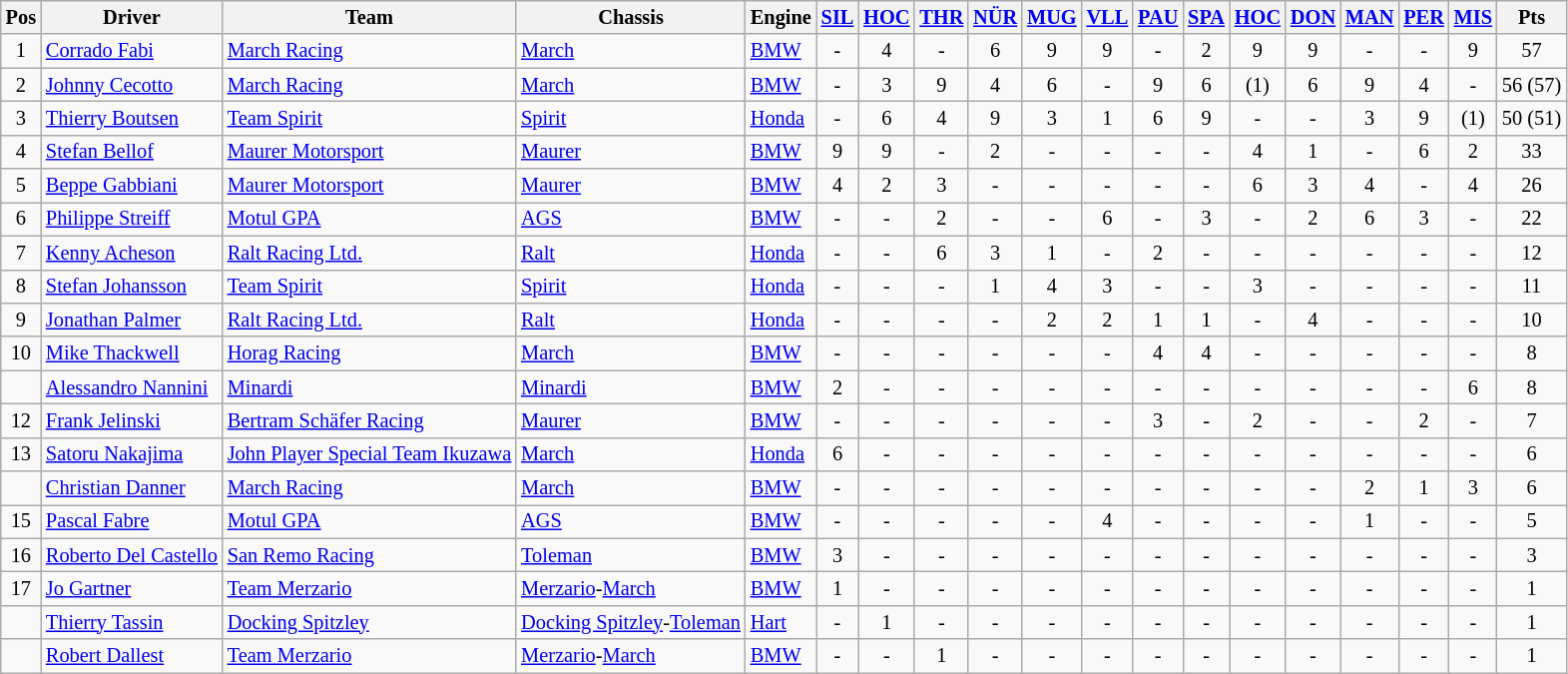<table class="wikitable" style="font-size: 85%; text-align:center">
<tr>
<th valign="middle">Pos</th>
<th valign="middle">Driver</th>
<th valign="middle">Team</th>
<th valign="middle">Chassis</th>
<th valign="middle">Engine</th>
<th><a href='#'>SIL</a><br></th>
<th><a href='#'>HOC</a><br></th>
<th><a href='#'>THR</a><br></th>
<th><a href='#'>NÜR</a><br></th>
<th><a href='#'>MUG</a><br></th>
<th><a href='#'>VLL</a><br></th>
<th><a href='#'>PAU</a><br></th>
<th><a href='#'>SPA</a><br></th>
<th><a href='#'>HOC</a><br></th>
<th><a href='#'>DON</a><br></th>
<th><a href='#'>MAN</a><br></th>
<th><a href='#'>PER</a><br></th>
<th><a href='#'>MIS</a><br></th>
<th valign="middle">Pts</th>
</tr>
<tr>
<td>1</td>
<td align="left"> <a href='#'>Corrado Fabi</a></td>
<td align="left"><a href='#'>March Racing</a></td>
<td align="left"><a href='#'>March</a></td>
<td align="left"><a href='#'>BMW</a></td>
<td>-</td>
<td>4</td>
<td>-</td>
<td>6</td>
<td>9</td>
<td>9</td>
<td>-</td>
<td>2</td>
<td>9</td>
<td>9</td>
<td>-</td>
<td>-</td>
<td>9</td>
<td>57</td>
</tr>
<tr>
<td>2</td>
<td align="left"> <a href='#'>Johnny Cecotto</a></td>
<td align="left"><a href='#'>March Racing</a></td>
<td align="left"><a href='#'>March</a></td>
<td align="left"><a href='#'>BMW</a></td>
<td>-</td>
<td>3</td>
<td>9</td>
<td>4</td>
<td>6</td>
<td>-</td>
<td>9</td>
<td>6</td>
<td>(1)</td>
<td>6</td>
<td>9</td>
<td>4</td>
<td>-</td>
<td>56 (57)</td>
</tr>
<tr>
<td>3</td>
<td align="left"> <a href='#'>Thierry Boutsen</a></td>
<td align="left"><a href='#'>Team Spirit</a></td>
<td align="left"><a href='#'>Spirit</a></td>
<td align="left"><a href='#'>Honda</a></td>
<td>-</td>
<td>6</td>
<td>4</td>
<td>9</td>
<td>3</td>
<td>1</td>
<td>6</td>
<td>9</td>
<td>-</td>
<td>-</td>
<td>3</td>
<td>9</td>
<td>(1)</td>
<td>50 (51)</td>
</tr>
<tr>
<td>4</td>
<td align="left"> <a href='#'>Stefan Bellof</a></td>
<td align="left"><a href='#'>Maurer Motorsport</a></td>
<td align="left"><a href='#'>Maurer</a></td>
<td align="left"><a href='#'>BMW</a></td>
<td>9</td>
<td>9</td>
<td>-</td>
<td>2</td>
<td>-</td>
<td>-</td>
<td>-</td>
<td>-</td>
<td>4</td>
<td>1</td>
<td>-</td>
<td>6</td>
<td>2</td>
<td>33</td>
</tr>
<tr>
<td>5</td>
<td align="left"> <a href='#'>Beppe Gabbiani</a></td>
<td align="left"><a href='#'>Maurer Motorsport</a></td>
<td align="left"><a href='#'>Maurer</a></td>
<td align="left"><a href='#'>BMW</a></td>
<td>4</td>
<td>2</td>
<td>3</td>
<td>-</td>
<td>-</td>
<td>-</td>
<td>-</td>
<td>-</td>
<td>6</td>
<td>3</td>
<td>4</td>
<td>-</td>
<td>4</td>
<td>26</td>
</tr>
<tr>
<td>6</td>
<td align="left"> <a href='#'>Philippe Streiff</a></td>
<td align="left"><a href='#'>Motul GPA</a></td>
<td align="left"><a href='#'>AGS</a></td>
<td align="left"><a href='#'>BMW</a></td>
<td>-</td>
<td>-</td>
<td>2</td>
<td>-</td>
<td>-</td>
<td>6</td>
<td>-</td>
<td>3</td>
<td>-</td>
<td>2</td>
<td>6</td>
<td>3</td>
<td>-</td>
<td>22</td>
</tr>
<tr>
<td>7</td>
<td align="left"> <a href='#'>Kenny Acheson</a></td>
<td align="left"><a href='#'>Ralt Racing Ltd.</a></td>
<td align="left"><a href='#'>Ralt</a></td>
<td align="left"><a href='#'>Honda</a></td>
<td>-</td>
<td>-</td>
<td>6</td>
<td>3</td>
<td>1</td>
<td>-</td>
<td>2</td>
<td>-</td>
<td>-</td>
<td>-</td>
<td>-</td>
<td>-</td>
<td>-</td>
<td>12</td>
</tr>
<tr>
<td>8</td>
<td align="left"> <a href='#'>Stefan Johansson</a></td>
<td align="left"><a href='#'>Team Spirit</a></td>
<td align="left"><a href='#'>Spirit</a></td>
<td align="left"><a href='#'>Honda</a></td>
<td>-</td>
<td>-</td>
<td>-</td>
<td>1</td>
<td>4</td>
<td>3</td>
<td>-</td>
<td>-</td>
<td>3</td>
<td>-</td>
<td>-</td>
<td>-</td>
<td>-</td>
<td>11</td>
</tr>
<tr>
<td>9</td>
<td align="left"> <a href='#'>Jonathan Palmer</a></td>
<td align="left"><a href='#'>Ralt Racing Ltd.</a></td>
<td align="left"><a href='#'>Ralt</a></td>
<td align="left"><a href='#'>Honda</a></td>
<td>-</td>
<td>-</td>
<td>-</td>
<td>-</td>
<td>2</td>
<td>2</td>
<td>1</td>
<td>1</td>
<td>-</td>
<td>4</td>
<td>-</td>
<td>-</td>
<td>-</td>
<td>10</td>
</tr>
<tr>
<td>10</td>
<td align="left"> <a href='#'>Mike Thackwell</a></td>
<td align="left"><a href='#'>Horag Racing</a></td>
<td align="left"><a href='#'>March</a></td>
<td align="left"><a href='#'>BMW</a></td>
<td>-</td>
<td>-</td>
<td>-</td>
<td>-</td>
<td>-</td>
<td>-</td>
<td>4</td>
<td>4</td>
<td>-</td>
<td>-</td>
<td>-</td>
<td>-</td>
<td>-</td>
<td>8</td>
</tr>
<tr>
<td></td>
<td align="left"> <a href='#'>Alessandro Nannini</a></td>
<td align="left"><a href='#'>Minardi</a></td>
<td align="left"><a href='#'>Minardi</a></td>
<td align="left"><a href='#'>BMW</a></td>
<td>2</td>
<td>-</td>
<td>-</td>
<td>-</td>
<td>-</td>
<td>-</td>
<td>-</td>
<td>-</td>
<td>-</td>
<td>-</td>
<td>-</td>
<td>-</td>
<td>6</td>
<td>8</td>
</tr>
<tr>
<td>12</td>
<td align="left"> <a href='#'>Frank Jelinski</a></td>
<td align="left"><a href='#'>Bertram Schäfer Racing</a></td>
<td align="left"><a href='#'>Maurer</a></td>
<td align="left"><a href='#'>BMW</a></td>
<td>-</td>
<td>-</td>
<td>-</td>
<td>-</td>
<td>-</td>
<td>-</td>
<td>3</td>
<td>-</td>
<td>2</td>
<td>-</td>
<td>-</td>
<td>2</td>
<td>-</td>
<td>7</td>
</tr>
<tr>
<td>13</td>
<td align="left"> <a href='#'>Satoru Nakajima</a></td>
<td align="left"><a href='#'>John Player Special Team Ikuzawa</a></td>
<td align="left"><a href='#'>March</a></td>
<td align="left"><a href='#'>Honda</a></td>
<td>6</td>
<td>-</td>
<td>-</td>
<td>-</td>
<td>-</td>
<td>-</td>
<td>-</td>
<td>-</td>
<td>-</td>
<td>-</td>
<td>-</td>
<td>-</td>
<td>-</td>
<td>6</td>
</tr>
<tr>
<td></td>
<td align="left"> <a href='#'>Christian Danner</a></td>
<td align="left"><a href='#'>March Racing</a></td>
<td align="left"><a href='#'>March</a></td>
<td align="left"><a href='#'>BMW</a></td>
<td>-</td>
<td>-</td>
<td>-</td>
<td>-</td>
<td>-</td>
<td>-</td>
<td>-</td>
<td>-</td>
<td>-</td>
<td>-</td>
<td>2</td>
<td>1</td>
<td>3</td>
<td>6</td>
</tr>
<tr>
<td>15</td>
<td align="left"> <a href='#'>Pascal Fabre</a></td>
<td align="left"><a href='#'>Motul GPA</a></td>
<td align="left"><a href='#'>AGS</a></td>
<td align="left"><a href='#'>BMW</a></td>
<td>-</td>
<td>-</td>
<td>-</td>
<td>-</td>
<td>-</td>
<td>4</td>
<td>-</td>
<td>-</td>
<td>-</td>
<td>-</td>
<td>1</td>
<td>-</td>
<td>-</td>
<td>5</td>
</tr>
<tr>
<td>16</td>
<td align="left"> <a href='#'>Roberto Del Castello</a></td>
<td align="left"><a href='#'>San Remo Racing</a></td>
<td align="left"><a href='#'>Toleman</a></td>
<td align="left"><a href='#'>BMW</a></td>
<td>3</td>
<td>-</td>
<td>-</td>
<td>-</td>
<td>-</td>
<td>-</td>
<td>-</td>
<td>-</td>
<td>-</td>
<td>-</td>
<td>-</td>
<td>-</td>
<td>-</td>
<td>3</td>
</tr>
<tr>
<td>17</td>
<td align="left"> <a href='#'>Jo Gartner</a></td>
<td align="left"><a href='#'>Team Merzario</a></td>
<td align="left"><a href='#'>Merzario</a>-<a href='#'>March</a></td>
<td align="left"><a href='#'>BMW</a></td>
<td>1</td>
<td>-</td>
<td>-</td>
<td>-</td>
<td>-</td>
<td>-</td>
<td>-</td>
<td>-</td>
<td>-</td>
<td>-</td>
<td>-</td>
<td>-</td>
<td>-</td>
<td>1</td>
</tr>
<tr>
<td></td>
<td align="left"> <a href='#'>Thierry Tassin</a></td>
<td align="left"><a href='#'>Docking Spitzley</a></td>
<td align="left"><a href='#'>Docking Spitzley</a>-<a href='#'>Toleman</a></td>
<td align="left"><a href='#'>Hart</a></td>
<td>-</td>
<td>1</td>
<td>-</td>
<td>-</td>
<td>-</td>
<td>-</td>
<td>-</td>
<td>-</td>
<td>-</td>
<td>-</td>
<td>-</td>
<td>-</td>
<td>-</td>
<td>1</td>
</tr>
<tr>
<td></td>
<td align="left"> <a href='#'>Robert Dallest</a></td>
<td align="left"><a href='#'>Team Merzario</a></td>
<td align="left"><a href='#'>Merzario</a>-<a href='#'>March</a></td>
<td align="left"><a href='#'>BMW</a></td>
<td>-</td>
<td>-</td>
<td>1</td>
<td>-</td>
<td>-</td>
<td>-</td>
<td>-</td>
<td>-</td>
<td>-</td>
<td>-</td>
<td>-</td>
<td>-</td>
<td>-</td>
<td>1</td>
</tr>
</table>
